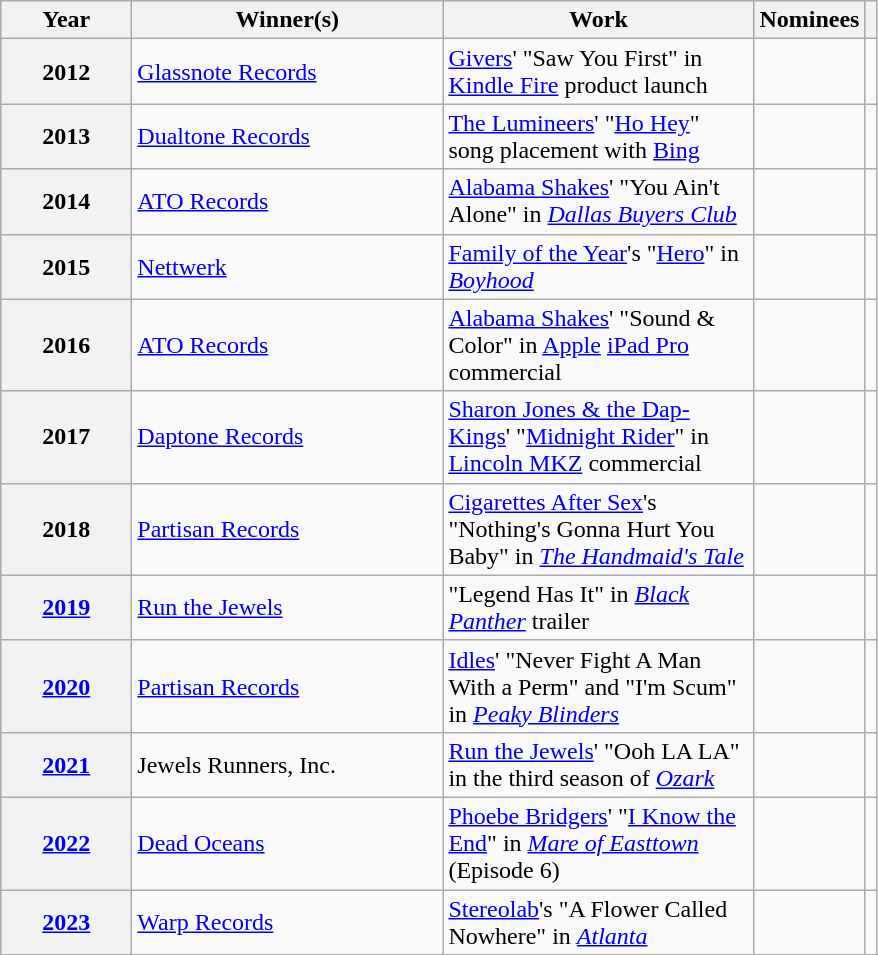<table class="wikitable sortable">
<tr>
<th scope="col" style="width:5em;">Year</th>
<th scope="col" style="width:200px;">Winner(s)</th>
<th scope="col" style="width:200px;">Work</th>
<th scope="col" class="unsortable">Nominees</th>
<th scope="col" class="unsortable"></th>
</tr>
<tr>
<th scope="row">2012</th>
<td><a href='#'>Glassnote Records</a></td>
<td><a href='#'>Givers</a>' "Saw You First" in <a href='#'>Kindle Fire</a> product launch</td>
<td></td>
<td align="center"></td>
</tr>
<tr>
<th scope="row">2013</th>
<td><a href='#'>Dualtone Records</a></td>
<td><a href='#'>The Lumineers</a>' "<a href='#'>Ho Hey</a>" song placement with <a href='#'>Bing</a></td>
<td></td>
<td align="center"></td>
</tr>
<tr>
<th scope="row">2014</th>
<td><a href='#'>ATO Records</a></td>
<td><a href='#'>Alabama Shakes</a>' "You Ain't Alone" in <em><a href='#'>Dallas Buyers Club</a></em></td>
<td></td>
<td align="center"></td>
</tr>
<tr>
<th scope="row">2015</th>
<td><a href='#'>Nettwerk</a></td>
<td><a href='#'>Family of the Year</a>'s "<a href='#'>Hero</a>" in <em><a href='#'>Boyhood</a></em></td>
<td></td>
<td align="center"></td>
</tr>
<tr>
<th scope="Row">2016</th>
<td><a href='#'>ATO Records</a></td>
<td><a href='#'>Alabama Shakes</a>' "Sound & Color" in <a href='#'>Apple</a> <a href='#'>iPad Pro</a> commercial</td>
<td></td>
<td align="center"></td>
</tr>
<tr>
<th scope="row">2017</th>
<td><a href='#'>Daptone Records</a></td>
<td><a href='#'>Sharon Jones & the Dap-Kings</a>' "<a href='#'>Midnight Rider</a>" in <a href='#'>Lincoln MKZ</a> commercial</td>
<td></td>
<td align="center"></td>
</tr>
<tr>
<th scope="row">2018</th>
<td><a href='#'>Partisan Records</a></td>
<td><a href='#'>Cigarettes After Sex</a>'s "Nothing's Gonna Hurt You Baby" in <em><a href='#'>The Handmaid's Tale</a></em></td>
<td></td>
<td align="center"></td>
</tr>
<tr>
<th scope="row"><a href='#'>2019</a></th>
<td><a href='#'>Run the Jewels</a></td>
<td>"Legend Has It" in <em><a href='#'>Black Panther</a></em> trailer</td>
<td></td>
<td align="center"></td>
</tr>
<tr>
<th scope="row"><a href='#'>2020</a></th>
<td><a href='#'>Partisan Records</a></td>
<td><a href='#'>Idles</a>' "Never Fight A Man With a Perm" and "I'm Scum" in <em><a href='#'>Peaky Blinders</a></em></td>
<td></td>
<td align="center"></td>
</tr>
<tr>
<th scope="row"><a href='#'>2021</a></th>
<td>Jewels Runners, Inc.</td>
<td><a href='#'>Run the Jewels</a>' "Ooh LA LA" in the third season of <em><a href='#'>Ozark</a></em></td>
<td></td>
<td align="center"></td>
</tr>
<tr>
<th scope="row"><a href='#'>2022</a></th>
<td><a href='#'>Dead Oceans</a></td>
<td><a href='#'>Phoebe Bridgers</a>' "<a href='#'>I Know the End</a>" in <em><a href='#'>Mare of Easttown</a></em> (Episode 6)</td>
<td></td>
<td align="center"></td>
</tr>
<tr>
<th scope="row"><a href='#'>2023</a></th>
<td><a href='#'>Warp Records</a></td>
<td><a href='#'>Stereolab</a>'s "A Flower Called Nowhere" in <em><a href='#'>Atlanta</a></em></td>
<td></td>
<td align="center"></td>
</tr>
<tr>
</tr>
</table>
